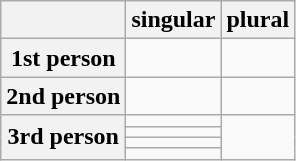<table class="wikitable">
<tr>
<th></th>
<th>singular</th>
<th>plural</th>
</tr>
<tr>
<th>1st person</th>
<td></td>
<td></td>
</tr>
<tr>
<th>2nd person</th>
<td></td>
<td></td>
</tr>
<tr>
<th rowspan="4">3rd person</th>
<td></td>
<td rowspan="4"></td>
</tr>
<tr>
<td></td>
</tr>
<tr>
<td></td>
</tr>
<tr>
<td></td>
</tr>
</table>
